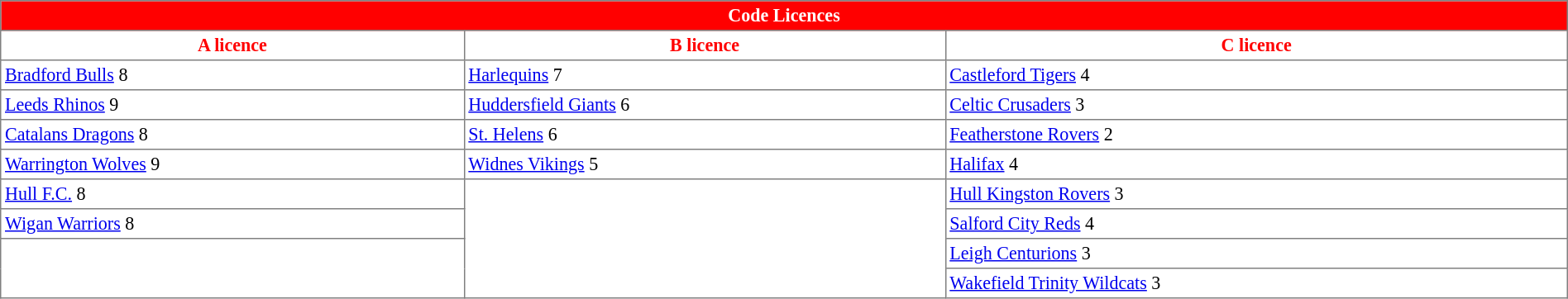<table border="1" cellpadding="3" cellspacing="0" style="border-collapse:collapse; font-size:92%; width:100%;">
<tr style="background:red;">
<th colspan=3 style="color:White;">Code Licences</th>
</tr>
<tr style="background:White;">
<th style="color:red;" "width:21%;">A licence</th>
<th style="color:red;" "width:21%;">B licence</th>
<th style="color:red;" "width:21%;">C licence</th>
</tr>
<tr>
<td> <a href='#'>Bradford Bulls</a> 8</td>
<td> <a href='#'>Harlequins</a> 7</td>
<td> <a href='#'>Castleford Tigers</a> 4</td>
</tr>
<tr>
<td> <a href='#'>Leeds Rhinos</a> 9</td>
<td> <a href='#'>Huddersfield Giants</a> 6</td>
<td> <a href='#'>Celtic Crusaders</a> 3</td>
</tr>
<tr>
<td> <a href='#'>Catalans Dragons</a> 8</td>
<td> <a href='#'>St. Helens</a> 6</td>
<td> <a href='#'>Featherstone Rovers</a> 2</td>
</tr>
<tr>
<td> <a href='#'>Warrington Wolves</a> 9</td>
<td> <a href='#'>Widnes Vikings</a> 5</td>
<td> <a href='#'>Halifax</a> 4</td>
</tr>
<tr>
<td> <a href='#'>Hull F.C.</a> 8</td>
<td rowspan=10></td>
<td> <a href='#'>Hull Kingston Rovers</a> 3</td>
</tr>
<tr>
<td> <a href='#'>Wigan Warriors</a> 8</td>
<td> <a href='#'>Salford City Reds</a> 4</td>
</tr>
<tr>
<td rowspan=10></td>
<td> <a href='#'>Leigh Centurions</a> 3</td>
</tr>
<tr>
<td> <a href='#'>Wakefield Trinity Wildcats</a> 3</td>
</tr>
</table>
